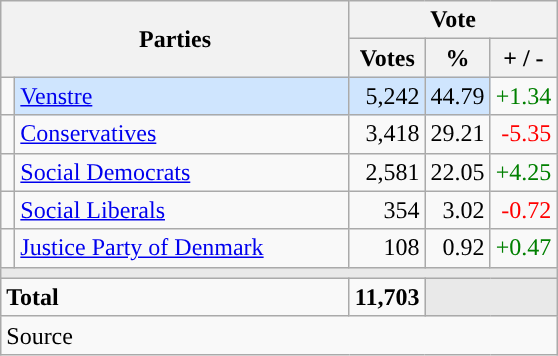<table class="wikitable" style="text-align:right;">
<tr>
<th style="text-align:centre;" rowspan="2" colspan="2" width="225">Parties</th>
<th colspan="3">Vote</th>
</tr>
<tr>
<th width="15">Votes</th>
<th width="15">%</th>
<th width="15">+ / -</th>
</tr>
<tr>
<td width="2" style="color:inherit;background:"></td>
<td bgcolor=#cfe5fe  align="left"><a href='#'>Venstre</a></td>
<td bgcolor=#cfe5fe>5,242</td>
<td bgcolor=#cfe5fe>44.79</td>
<td style=color:green;>+1.34</td>
</tr>
<tr>
<td width="2" style="color:inherit;background:"></td>
<td align="left"><a href='#'>Conservatives</a></td>
<td>3,418</td>
<td>29.21</td>
<td style=color:red;>-5.35</td>
</tr>
<tr>
<td width="2" style="color:inherit;background:"></td>
<td align="left"><a href='#'>Social Democrats</a></td>
<td>2,581</td>
<td>22.05</td>
<td style=color:green;>+4.25</td>
</tr>
<tr>
<td width="2" style="color:inherit;background:"></td>
<td align="left"><a href='#'>Social Liberals</a></td>
<td>354</td>
<td>3.02</td>
<td style=color:red;>-0.72</td>
</tr>
<tr>
<td width="2" style="color:inherit;background:"></td>
<td align="left"><a href='#'>Justice Party of Denmark</a></td>
<td>108</td>
<td>0.92</td>
<td style=color:green;>+0.47</td>
</tr>
<tr>
<td colspan="7" bgcolor="#E9E9E9"></td>
</tr>
<tr>
<td align="left" colspan="2"><strong>Total</strong></td>
<td><strong>11,703</strong></td>
<td bgcolor="#E9E9E9" colspan="2"></td>
</tr>
<tr>
<td align="left" colspan="6">Source</td>
</tr>
</table>
